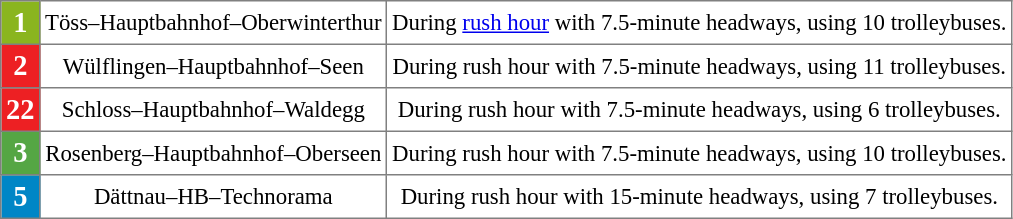<table border="1" cellspacing="0" cellpadding="3" style="border-collapse:collapse; font-size:95%; margin-left:10px; margin-bottom:5px;">
<tr align=center>
<td style="background:#8AB51F; color:#FFFFFF; text-align:center; font-size:125%"><strong>1</strong></td>
<td>Töss–Hauptbahnhof–Oberwinterthur</td>
<td>During <a href='#'>rush hour</a> with 7.5-minute headways, using 10 trolleybuses.</td>
</tr>
<tr align=center>
<td style="background:#ED2023; color:#FFFFFF; text-align:center; font-size:125%"><strong>2</strong></td>
<td>Wülflingen–Hauptbahnhof–Seen</td>
<td>During rush hour with 7.5-minute headways, using 11 trolleybuses.</td>
</tr>
<tr align=center>
<td style="background:#ED2023; color:#FFFFFF; text-align:center; font-size:125%"><strong>22</strong></td>
<td>Schloss–Hauptbahnhof–Waldegg</td>
<td>During rush hour with 7.5-minute headways, using 6 trolleybuses.</td>
</tr>
<tr align=center>
<td style="background:#55A644; color:#FFFFFF; text-align:center; font-size:125%"><strong>3</strong></td>
<td>Rosenberg–Hauptbahnhof–Oberseen</td>
<td>During rush hour with 7.5-minute headways, using 10 trolleybuses.</td>
</tr>
<tr align=center>
<td style="background:#0086C6; color:#FFFFFF; text-align:center; font-size:125%"><strong>5</strong></td>
<td>Dättnau–HB–Technorama</td>
<td>During rush hour with 15-minute headways, using 7 trolleybuses.</td>
</tr>
</table>
